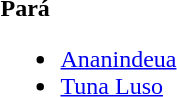<table>
<tr>
<td><strong>Pará</strong><br><ul><li><a href='#'>Ananindeua</a></li><li><a href='#'>Tuna Luso</a></li></ul></td>
</tr>
</table>
